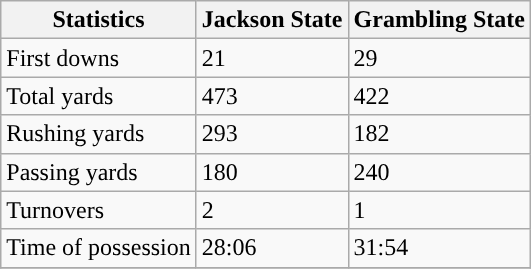<table class="wikitable">
<tr>
<th>Statistics</th>
<th>Jackson State</th>
<th>Grambling State</th>
</tr>
<tr>
<td>First downs</td>
<td>21</td>
<td>29</td>
</tr>
<tr>
<td>Total yards</td>
<td>473</td>
<td>422</td>
</tr>
<tr>
<td>Rushing yards</td>
<td>293</td>
<td>182</td>
</tr>
<tr>
<td>Passing yards</td>
<td>180</td>
<td>240</td>
</tr>
<tr>
<td>Turnovers</td>
<td>2</td>
<td>1</td>
</tr>
<tr>
<td>Time of possession</td>
<td>28:06</td>
<td>31:54</td>
</tr>
<tr>
</tr>
</table>
